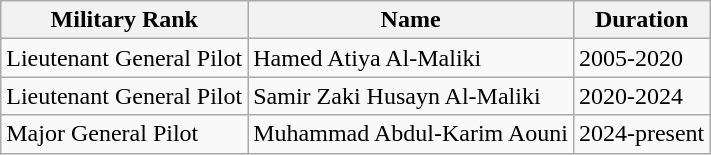<table class="wikitable">
<tr>
<th>Military Rank</th>
<th>Name</th>
<th>Duration</th>
</tr>
<tr>
<td>Lieutenant General Pilot</td>
<td>Hamed Atiya Al-Maliki</td>
<td>2005-2020</td>
</tr>
<tr>
<td>Lieutenant General Pilot</td>
<td>Samir Zaki Husayn Al-Maliki</td>
<td>2020-2024</td>
</tr>
<tr>
<td>Major General Pilot</td>
<td>Muhammad Abdul-Karim Aouni</td>
<td>2024-present</td>
</tr>
</table>
